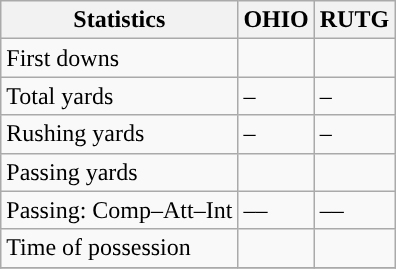<table class="wikitable" style="float: left;">
<tr>
<th>Statistics</th>
<th>OHIO</th>
<th>RUTG</th>
</tr>
<tr>
<td>First downs</td>
<td></td>
<td></td>
</tr>
<tr>
<td>Total yards</td>
<td>–</td>
<td>–</td>
</tr>
<tr>
<td>Rushing yards</td>
<td>–</td>
<td>–</td>
</tr>
<tr>
<td>Passing yards</td>
<td></td>
<td></td>
</tr>
<tr>
<td>Passing: Comp–Att–Int</td>
<td>––</td>
<td>––</td>
</tr>
<tr>
<td>Time of possession</td>
<td></td>
<td></td>
</tr>
<tr>
</tr>
</table>
